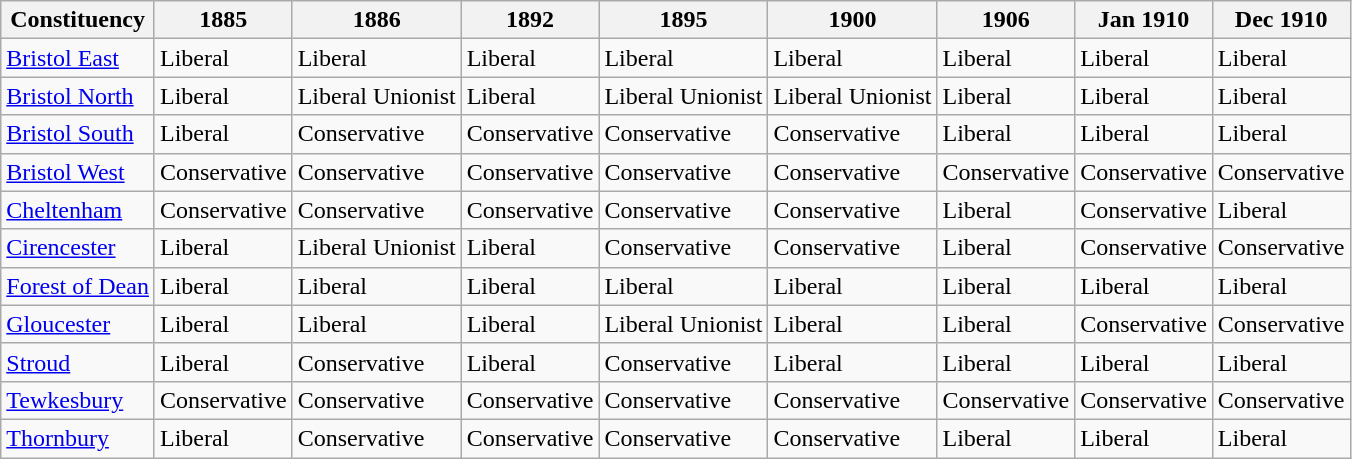<table class="wikitable">
<tr>
<th>Constituency</th>
<th>1885</th>
<th>1886</th>
<th>1892</th>
<th>1895</th>
<th>1900</th>
<th>1906</th>
<th>Jan 1910</th>
<th>Dec 1910</th>
</tr>
<tr>
<td><a href='#'>Bristol East</a></td>
<td bgcolor=>Liberal</td>
<td bgcolor=>Liberal</td>
<td bgcolor=>Liberal</td>
<td bgcolor=>Liberal</td>
<td bgcolor=>Liberal</td>
<td bgcolor=>Liberal</td>
<td bgcolor=>Liberal</td>
<td bgcolor=>Liberal</td>
</tr>
<tr>
<td><a href='#'>Bristol North</a></td>
<td bgcolor=>Liberal</td>
<td bgcolor=>Liberal Unionist</td>
<td bgcolor=>Liberal</td>
<td bgcolor=>Liberal Unionist</td>
<td bgcolor=>Liberal Unionist</td>
<td bgcolor=>Liberal</td>
<td bgcolor=>Liberal</td>
<td bgcolor=>Liberal</td>
</tr>
<tr>
<td><a href='#'>Bristol South</a></td>
<td bgcolor=>Liberal</td>
<td bgcolor=>Conservative</td>
<td bgcolor=>Conservative</td>
<td bgcolor=>Conservative</td>
<td bgcolor=>Conservative</td>
<td bgcolor=>Liberal</td>
<td bgcolor=>Liberal</td>
<td bgcolor=>Liberal</td>
</tr>
<tr>
<td><a href='#'>Bristol West</a></td>
<td bgcolor=>Conservative</td>
<td bgcolor=>Conservative</td>
<td bgcolor=>Conservative</td>
<td bgcolor=>Conservative</td>
<td bgcolor=>Conservative</td>
<td bgcolor=>Conservative</td>
<td bgcolor=>Conservative</td>
<td bgcolor=>Conservative</td>
</tr>
<tr>
<td><a href='#'>Cheltenham</a></td>
<td bgcolor=>Conservative</td>
<td bgcolor=>Conservative</td>
<td bgcolor=>Conservative</td>
<td bgcolor=>Conservative</td>
<td bgcolor=>Conservative</td>
<td bgcolor=>Liberal</td>
<td bgcolor=>Conservative</td>
<td bgcolor=>Liberal</td>
</tr>
<tr>
<td><a href='#'>Cirencester</a></td>
<td bgcolor=>Liberal</td>
<td bgcolor=>Liberal Unionist</td>
<td bgcolor=>Liberal</td>
<td bgcolor=>Conservative</td>
<td bgcolor=>Conservative</td>
<td bgcolor=>Liberal</td>
<td bgcolor=>Conservative</td>
<td bgcolor=>Conservative</td>
</tr>
<tr>
<td><a href='#'>Forest of Dean</a></td>
<td bgcolor=>Liberal</td>
<td bgcolor=>Liberal</td>
<td bgcolor=>Liberal</td>
<td bgcolor=>Liberal</td>
<td bgcolor=>Liberal</td>
<td bgcolor=>Liberal</td>
<td bgcolor=>Liberal</td>
<td bgcolor=>Liberal</td>
</tr>
<tr>
<td><a href='#'>Gloucester</a></td>
<td bgcolor=>Liberal</td>
<td bgcolor=>Liberal</td>
<td bgcolor=>Liberal</td>
<td bgcolor=>Liberal Unionist</td>
<td bgcolor=>Liberal</td>
<td bgcolor=>Liberal</td>
<td bgcolor=>Conservative</td>
<td bgcolor=>Conservative</td>
</tr>
<tr>
<td><a href='#'>Stroud</a></td>
<td bgcolor=>Liberal</td>
<td bgcolor=>Conservative</td>
<td bgcolor=>Liberal</td>
<td bgcolor=>Conservative</td>
<td bgcolor=>Liberal</td>
<td bgcolor=>Liberal</td>
<td bgcolor=>Liberal</td>
<td bgcolor=>Liberal</td>
</tr>
<tr>
<td><a href='#'>Tewkesbury</a></td>
<td bgcolor=>Conservative</td>
<td bgcolor=>Conservative</td>
<td bgcolor=>Conservative</td>
<td bgcolor=>Conservative</td>
<td bgcolor=>Conservative</td>
<td bgcolor=>Conservative</td>
<td bgcolor=>Conservative</td>
<td bgcolor=>Conservative</td>
</tr>
<tr>
<td><a href='#'>Thornbury</a></td>
<td bgcolor=>Liberal</td>
<td bgcolor=>Conservative</td>
<td bgcolor=>Conservative</td>
<td bgcolor=>Conservative</td>
<td bgcolor=>Conservative</td>
<td bgcolor=>Liberal</td>
<td bgcolor=>Liberal</td>
<td bgcolor=>Liberal</td>
</tr>
</table>
